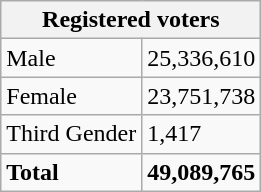<table class="wikitable">
<tr>
<th colspan="2">Registered voters</th>
</tr>
<tr>
<td>Male</td>
<td>25,336,610</td>
</tr>
<tr>
<td>Female</td>
<td>23,751,738</td>
</tr>
<tr>
<td>Third Gender</td>
<td>1,417</td>
</tr>
<tr>
<td><strong>Total</strong></td>
<td><strong>49,089,765</strong></td>
</tr>
</table>
